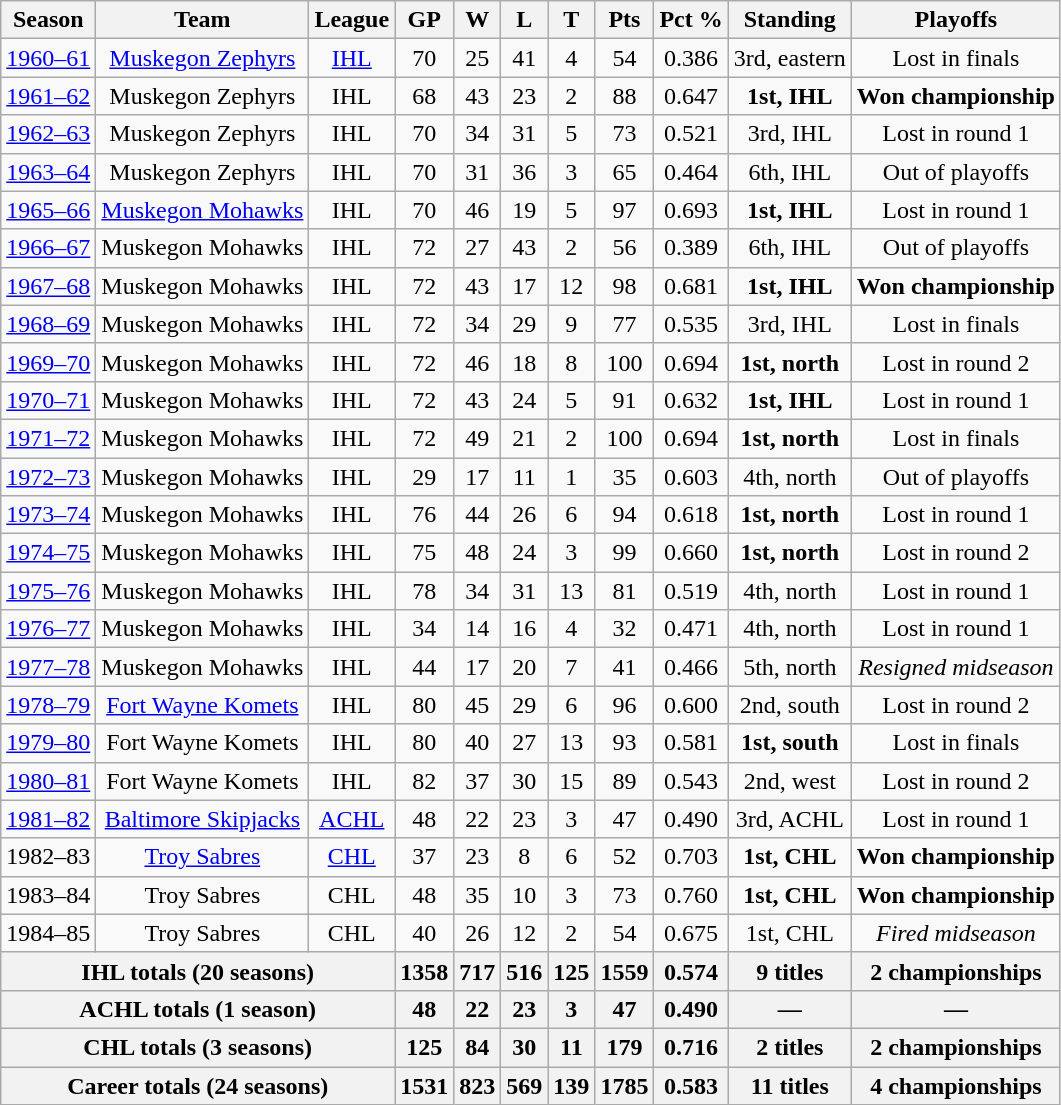<table class="wikitable">
<tr>
<th>Season</th>
<th>Team</th>
<th>League</th>
<th>GP</th>
<th>W</th>
<th>L</th>
<th>T</th>
<th>Pts</th>
<th>Pct %</th>
<th>Standing</th>
<th>Playoffs</th>
</tr>
<tr align="center">
<td><a href='#'>1960–61</a></td>
<td><a href='#'>Muskegon Zephyrs</a></td>
<td><a href='#'>IHL</a></td>
<td>70</td>
<td>25</td>
<td>41</td>
<td>4</td>
<td>54</td>
<td>0.386</td>
<td>3rd, eastern</td>
<td>Lost in finals</td>
</tr>
<tr align="center">
<td><a href='#'>1961–62</a></td>
<td>Muskegon Zephyrs</td>
<td>IHL</td>
<td>68</td>
<td>43</td>
<td>23</td>
<td>2</td>
<td>88</td>
<td>0.647</td>
<td><strong>1st, IHL</strong></td>
<td><strong>Won championship</strong></td>
</tr>
<tr align="center">
<td><a href='#'>1962–63</a></td>
<td>Muskegon Zephyrs</td>
<td>IHL</td>
<td>70</td>
<td>34</td>
<td>31</td>
<td>5</td>
<td>73</td>
<td>0.521</td>
<td>3rd, IHL</td>
<td>Lost in round 1</td>
</tr>
<tr align="center">
<td><a href='#'>1963–64</a></td>
<td>Muskegon Zephyrs</td>
<td>IHL</td>
<td>70</td>
<td>31</td>
<td>36</td>
<td>3</td>
<td>65</td>
<td>0.464</td>
<td>6th, IHL</td>
<td>Out of playoffs</td>
</tr>
<tr align="center">
<td><a href='#'>1965–66</a></td>
<td><a href='#'>Muskegon Mohawks</a></td>
<td>IHL</td>
<td>70</td>
<td>46</td>
<td>19</td>
<td>5</td>
<td>97</td>
<td>0.693</td>
<td><strong>1st, IHL</strong></td>
<td>Lost in round 1</td>
</tr>
<tr align="center">
<td><a href='#'>1966–67</a></td>
<td>Muskegon Mohawks</td>
<td>IHL</td>
<td>72</td>
<td>27</td>
<td>43</td>
<td>2</td>
<td>56</td>
<td>0.389</td>
<td>6th, IHL</td>
<td>Out of playoffs</td>
</tr>
<tr align="center">
<td><a href='#'>1967–68</a></td>
<td>Muskegon Mohawks</td>
<td>IHL</td>
<td>72</td>
<td>43</td>
<td>17</td>
<td>12</td>
<td>98</td>
<td>0.681</td>
<td><strong>1st, IHL</strong></td>
<td><strong>Won championship</strong></td>
</tr>
<tr align="center">
<td><a href='#'>1968–69</a></td>
<td>Muskegon Mohawks</td>
<td>IHL</td>
<td>72</td>
<td>34</td>
<td>29</td>
<td>9</td>
<td>77</td>
<td>0.535</td>
<td>3rd, IHL</td>
<td>Lost in finals</td>
</tr>
<tr align="center">
<td><a href='#'>1969–70</a></td>
<td>Muskegon Mohawks</td>
<td>IHL</td>
<td>72</td>
<td>46</td>
<td>18</td>
<td>8</td>
<td>100</td>
<td>0.694</td>
<td><strong>1st, north</strong></td>
<td>Lost in round 2</td>
</tr>
<tr align="center">
<td><a href='#'>1970–71</a></td>
<td>Muskegon Mohawks</td>
<td>IHL</td>
<td>72</td>
<td>43</td>
<td>24</td>
<td>5</td>
<td>91</td>
<td>0.632</td>
<td><strong>1st, IHL</strong></td>
<td>Lost in round 1</td>
</tr>
<tr align="center">
<td><a href='#'>1971–72</a></td>
<td>Muskegon Mohawks</td>
<td>IHL</td>
<td>72</td>
<td>49</td>
<td>21</td>
<td>2</td>
<td>100</td>
<td>0.694</td>
<td><strong>1st, north</strong></td>
<td>Lost in finals</td>
</tr>
<tr align="center">
<td><a href='#'>1972–73</a></td>
<td>Muskegon Mohawks</td>
<td>IHL</td>
<td>29</td>
<td>17</td>
<td>11</td>
<td>1</td>
<td>35</td>
<td>0.603</td>
<td>4th, north</td>
<td>Out of playoffs</td>
</tr>
<tr align="center">
<td><a href='#'>1973–74</a></td>
<td>Muskegon Mohawks</td>
<td>IHL</td>
<td>76</td>
<td>44</td>
<td>26</td>
<td>6</td>
<td>94</td>
<td>0.618</td>
<td><strong>1st, north</strong></td>
<td>Lost in round 1</td>
</tr>
<tr align="center">
<td><a href='#'>1974–75</a></td>
<td>Muskegon Mohawks</td>
<td>IHL</td>
<td>75</td>
<td>48</td>
<td>24</td>
<td>3</td>
<td>99</td>
<td>0.660</td>
<td><strong>1st, north</strong></td>
<td>Lost in round 2</td>
</tr>
<tr align="center">
<td><a href='#'>1975–76</a></td>
<td>Muskegon Mohawks</td>
<td>IHL</td>
<td>78</td>
<td>34</td>
<td>31</td>
<td>13</td>
<td>81</td>
<td>0.519</td>
<td>4th, north</td>
<td>Lost in round 1</td>
</tr>
<tr align="center">
<td><a href='#'>1976–77</a></td>
<td>Muskegon Mohawks</td>
<td>IHL</td>
<td>34</td>
<td>14</td>
<td>16</td>
<td>4</td>
<td>32</td>
<td>0.471</td>
<td>4th, north</td>
<td>Lost in round 1</td>
</tr>
<tr align="center">
<td><a href='#'>1977–78</a></td>
<td>Muskegon Mohawks</td>
<td>IHL</td>
<td>44</td>
<td>17</td>
<td>20</td>
<td>7</td>
<td>41</td>
<td>0.466</td>
<td>5th, north</td>
<td><em>Resigned midseason</em></td>
</tr>
<tr align="center">
<td><a href='#'>1978–79</a></td>
<td><a href='#'>Fort Wayne Komets</a></td>
<td>IHL</td>
<td>80</td>
<td>45</td>
<td>29</td>
<td>6</td>
<td>96</td>
<td>0.600</td>
<td>2nd, south</td>
<td>Lost in round 2</td>
</tr>
<tr align="center">
<td><a href='#'>1979–80</a></td>
<td>Fort Wayne Komets</td>
<td>IHL</td>
<td>80</td>
<td>40</td>
<td>27</td>
<td>13</td>
<td>93</td>
<td>0.581</td>
<td><strong>1st, south</strong></td>
<td>Lost in finals</td>
</tr>
<tr align="center">
<td><a href='#'>1980–81</a></td>
<td>Fort Wayne Komets</td>
<td>IHL</td>
<td>82</td>
<td>37</td>
<td>30</td>
<td>15</td>
<td>89</td>
<td>0.543</td>
<td>2nd, west</td>
<td>Lost in round 2</td>
</tr>
<tr align="center">
<td><a href='#'>1981–82</a></td>
<td><a href='#'>Baltimore Skipjacks</a></td>
<td><a href='#'>ACHL</a></td>
<td>48</td>
<td>22</td>
<td>23</td>
<td>3</td>
<td>47</td>
<td>0.490</td>
<td>3rd, ACHL</td>
<td>Lost in round 1</td>
</tr>
<tr align="center">
<td>1982–83</td>
<td><a href='#'>Troy Sabres</a></td>
<td><a href='#'>CHL</a></td>
<td>37</td>
<td>23</td>
<td>8</td>
<td>6</td>
<td>52</td>
<td>0.703</td>
<td><strong>1st, CHL</strong></td>
<td><strong>Won championship</strong></td>
</tr>
<tr align="center">
<td>1983–84</td>
<td>Troy Sabres</td>
<td>CHL</td>
<td>48</td>
<td>35</td>
<td>10</td>
<td>3</td>
<td>73</td>
<td>0.760</td>
<td><strong>1st, CHL</strong></td>
<td><strong>Won championship</strong></td>
</tr>
<tr align="center">
<td>1984–85</td>
<td>Troy Sabres</td>
<td>CHL</td>
<td>40</td>
<td>26</td>
<td>12</td>
<td>2</td>
<td>54</td>
<td>0.675</td>
<td>1st, CHL</td>
<td><em>Fired midseason</em></td>
</tr>
<tr>
<th colspan="3">IHL totals  (20 seasons)</th>
<th>1358</th>
<th>717</th>
<th>516</th>
<th>125</th>
<th>1559</th>
<th>0.574</th>
<th>9 titles</th>
<th>2 championships</th>
</tr>
<tr>
<th colspan="3">ACHL totals  (1 season)</th>
<th>48</th>
<th>22</th>
<th>23</th>
<th>3</th>
<th>47</th>
<th>0.490</th>
<th>—</th>
<th>—</th>
</tr>
<tr>
<th colspan="3">CHL totals  (3 seasons)</th>
<th>125</th>
<th>84</th>
<th>30</th>
<th>11</th>
<th>179</th>
<th>0.716</th>
<th>2 titles</th>
<th>2 championships</th>
</tr>
<tr>
<th colspan="3">Career totals  (24 seasons)</th>
<th>1531</th>
<th>823</th>
<th>569</th>
<th>139</th>
<th>1785</th>
<th>0.583</th>
<th>11 titles</th>
<th>4 championships</th>
</tr>
</table>
